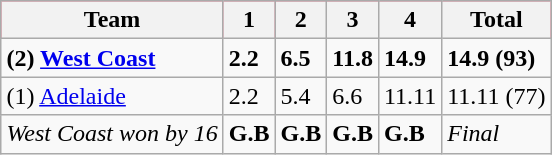<table class="wikitable" style="margin:1em auto;">
<tr bgcolor="#FF0033">
<th>Team</th>
<th>1</th>
<th>2</th>
<th>3</th>
<th>4</th>
<th>Total</th>
</tr>
<tr>
<td><strong>(2) <a href='#'>West Coast</a></strong></td>
<td><strong>2.2</strong></td>
<td><strong>6.5</strong></td>
<td><strong>11.8</strong></td>
<td><strong>14.9</strong></td>
<td><strong>14.9 (93)</strong></td>
</tr>
<tr>
<td>(1) <a href='#'>Adelaide</a></td>
<td>2.2</td>
<td>5.4</td>
<td>6.6</td>
<td>11.11</td>
<td>11.11 (77)</td>
</tr>
<tr>
<td><em>West Coast won by 16</em></td>
<td><strong>G.B</strong></td>
<td><strong>G.B</strong></td>
<td><strong>G.B</strong></td>
<td><strong>G.B</strong></td>
<td><em>Final</em></td>
</tr>
</table>
